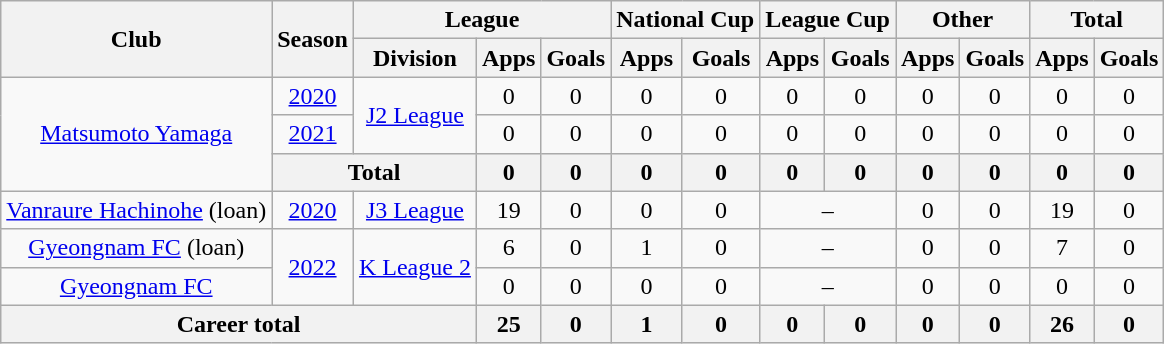<table class="wikitable" style="text-align: center">
<tr>
<th rowspan="2">Club</th>
<th rowspan="2">Season</th>
<th colspan="3">League</th>
<th colspan="2">National Cup</th>
<th colspan="2">League Cup</th>
<th colspan="2">Other</th>
<th colspan="2">Total</th>
</tr>
<tr>
<th>Division</th>
<th>Apps</th>
<th>Goals</th>
<th>Apps</th>
<th>Goals</th>
<th>Apps</th>
<th>Goals</th>
<th>Apps</th>
<th>Goals</th>
<th>Apps</th>
<th>Goals</th>
</tr>
<tr>
<td rowspan="3"><a href='#'>Matsumoto Yamaga</a></td>
<td><a href='#'>2020</a></td>
<td rowspan="2"><a href='#'>J2 League</a></td>
<td>0</td>
<td>0</td>
<td>0</td>
<td>0</td>
<td>0</td>
<td>0</td>
<td>0</td>
<td>0</td>
<td>0</td>
<td>0</td>
</tr>
<tr>
<td><a href='#'>2021</a></td>
<td>0</td>
<td>0</td>
<td>0</td>
<td>0</td>
<td>0</td>
<td>0</td>
<td>0</td>
<td>0</td>
<td>0</td>
<td>0</td>
</tr>
<tr>
<th colspan=2>Total</th>
<th>0</th>
<th>0</th>
<th>0</th>
<th>0</th>
<th>0</th>
<th>0</th>
<th>0</th>
<th>0</th>
<th>0</th>
<th>0</th>
</tr>
<tr>
<td><a href='#'>Vanraure Hachinohe</a> (loan)</td>
<td><a href='#'>2020</a></td>
<td><a href='#'>J3 League</a></td>
<td>19</td>
<td>0</td>
<td>0</td>
<td>0</td>
<td colspan="2">–</td>
<td>0</td>
<td>0</td>
<td>19</td>
<td>0</td>
</tr>
<tr>
<td><a href='#'>Gyeongnam FC</a> (loan)</td>
<td rowspan=2><a href='#'>2022</a></td>
<td rowspan=2><a href='#'>K League 2</a></td>
<td>6</td>
<td>0</td>
<td>1</td>
<td>0</td>
<td colspan="2">–</td>
<td>0</td>
<td>0</td>
<td>7</td>
<td>0</td>
</tr>
<tr>
<td><a href='#'>Gyeongnam FC</a></td>
<td>0</td>
<td>0</td>
<td>0</td>
<td>0</td>
<td colspan="2">–</td>
<td>0</td>
<td>0</td>
<td>0</td>
<td>0</td>
</tr>
<tr>
<th colspan=3>Career total</th>
<th>25</th>
<th>0</th>
<th>1</th>
<th>0</th>
<th>0</th>
<th>0</th>
<th>0</th>
<th>0</th>
<th>26</th>
<th>0</th>
</tr>
</table>
